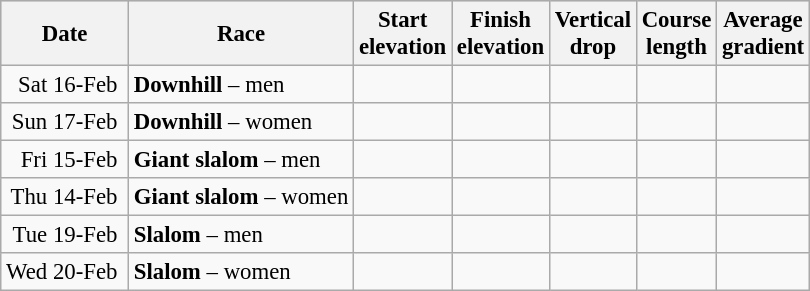<table class=wikitable style="font-size:95%;">
<tr bgcolor=lightgrey>
<th>Date</th>
<th>Race</th>
<th>Start<br>elevation</th>
<th>Finish<br>elevation</th>
<th>Vertical<br>drop</th>
<th>Course<br>length</th>
<th>Average<br>gradient</th>
</tr>
<tr>
<td align=right>Sat 16-Feb </td>
<td><strong>Downhill</strong> – men</td>
<td> </td>
<td> </td>
<td> </td>
<td> </td>
<td align=center></td>
</tr>
<tr>
<td align=right>Sun 17-Feb </td>
<td><strong>Downhill</strong> – women</td>
<td> </td>
<td> </td>
<td> </td>
<td> </td>
<td align=center></td>
</tr>
<tr>
<td align=right>Fri 15-Feb </td>
<td><strong>Giant slalom</strong> – men</td>
<td> </td>
<td> </td>
<td> </td>
<td> </td>
<td align=center></td>
</tr>
<tr>
<td align=right>Thu 14-Feb </td>
<td><strong>Giant slalom</strong> – women</td>
<td> </td>
<td> </td>
<td> </td>
<td> </td>
<td align=center></td>
</tr>
<tr>
<td align=right>Tue 19-Feb </td>
<td><strong>Slalom</strong> – men</td>
<td> </td>
<td> </td>
<td> </td>
<td> </td>
<td align=center></td>
</tr>
<tr>
<td align=right>Wed 20-Feb </td>
<td><strong>Slalom</strong> – women</td>
<td> </td>
<td> </td>
<td> </td>
<td> </td>
<td align=center></td>
</tr>
</table>
